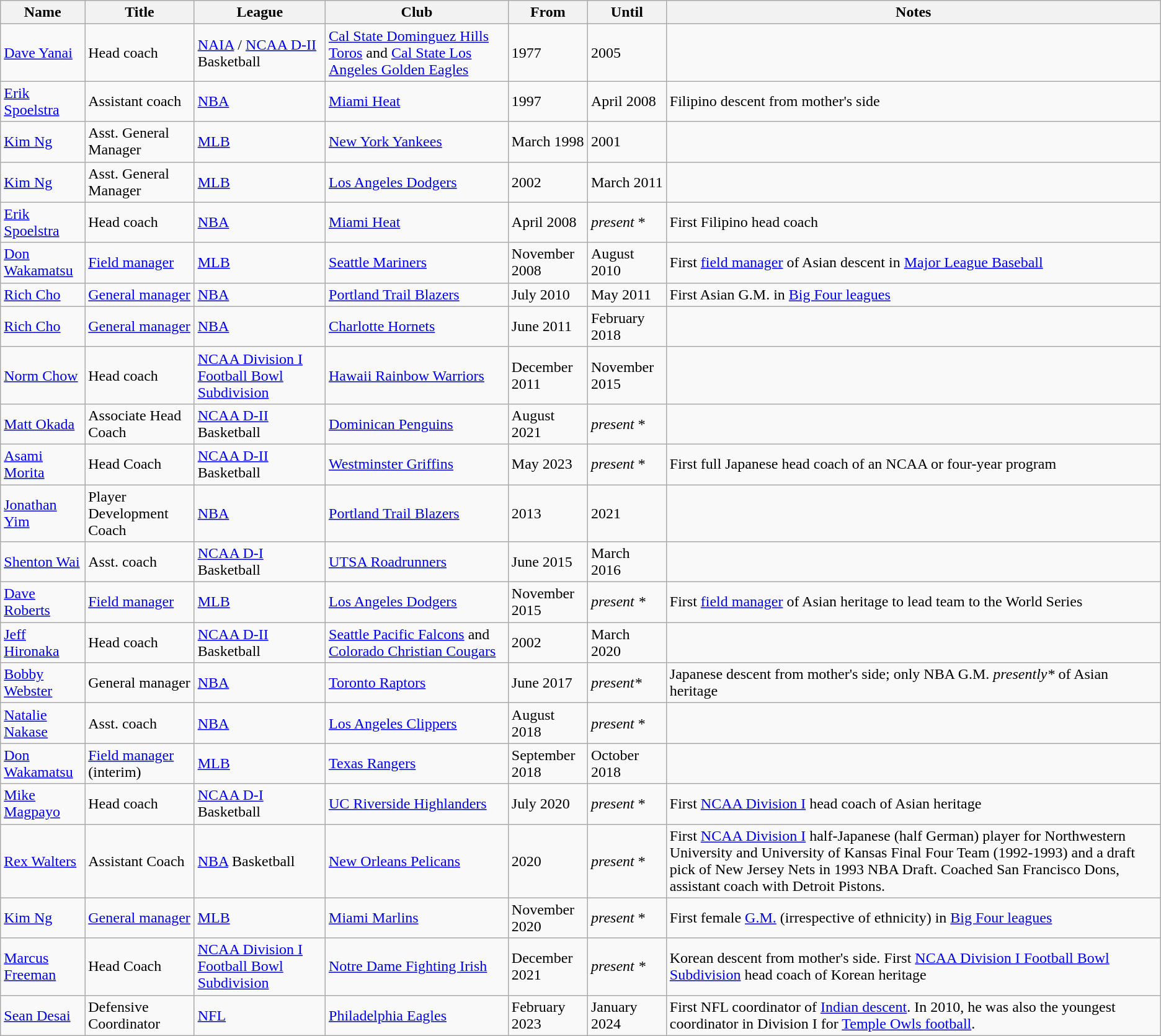<table class="wikitable sortable">
<tr>
<th scope="col">Name</th>
<th scope="col">Title</th>
<th scope="col">League</th>
<th scope="col">Club</th>
<th scope="col">From</th>
<th scope="col">Until</th>
<th scope="col">Notes</th>
</tr>
<tr>
<td><a href='#'>Dave Yanai</a></td>
<td>Head coach</td>
<td><a href='#'>NAIA</a> / <a href='#'>NCAA D-II</a> Basketball</td>
<td><a href='#'>Cal State Dominguez Hills Toros</a> and <a href='#'>Cal State Los Angeles Golden Eagles</a></td>
<td>1977</td>
<td>2005</td>
<td></td>
</tr>
<tr>
<td><a href='#'>Erik Spoelstra</a></td>
<td>Assistant coach</td>
<td><a href='#'>NBA</a></td>
<td><a href='#'>Miami Heat</a></td>
<td>1997</td>
<td>April 2008</td>
<td>Filipino descent from mother's side</td>
</tr>
<tr>
<td><a href='#'>Kim Ng</a> </td>
<td>Asst. General Manager</td>
<td><a href='#'>MLB</a></td>
<td><a href='#'>New York Yankees</a></td>
<td>March 1998</td>
<td>2001</td>
<td></td>
</tr>
<tr>
<td><a href='#'>Kim Ng</a> </td>
<td>Asst. General Manager</td>
<td><a href='#'>MLB</a></td>
<td><a href='#'>Los Angeles Dodgers</a></td>
<td>2002</td>
<td>March 2011</td>
<td></td>
</tr>
<tr>
<td><a href='#'>Erik Spoelstra</a></td>
<td>Head coach</td>
<td><a href='#'>NBA</a></td>
<td><a href='#'>Miami Heat</a></td>
<td>April 2008</td>
<td><em>present</em> *</td>
<td>First Filipino head coach</td>
</tr>
<tr>
<td><a href='#'>Don Wakamatsu</a></td>
<td><a href='#'>Field manager</a></td>
<td><a href='#'>MLB</a></td>
<td><a href='#'>Seattle Mariners</a></td>
<td>November 2008</td>
<td>August 2010</td>
<td>First <a href='#'>field manager</a> of Asian descent in <a href='#'>Major League Baseball</a></td>
</tr>
<tr>
<td><a href='#'>Rich Cho</a></td>
<td><a href='#'>General manager</a></td>
<td><a href='#'>NBA</a></td>
<td><a href='#'>Portland Trail Blazers</a></td>
<td>July 2010</td>
<td>May 2011</td>
<td>First Asian G.M. in <a href='#'>Big Four leagues</a></td>
</tr>
<tr>
<td><a href='#'>Rich Cho</a></td>
<td><a href='#'>General manager</a></td>
<td><a href='#'>NBA</a></td>
<td><a href='#'>Charlotte Hornets</a></td>
<td>June 2011</td>
<td>February 2018</td>
<td></td>
</tr>
<tr>
<td><a href='#'>Norm Chow</a></td>
<td>Head coach</td>
<td><a href='#'>NCAA Division I Football Bowl Subdivision</a></td>
<td><a href='#'>Hawaii Rainbow Warriors</a></td>
<td>December 2011</td>
<td>November 2015</td>
<td></td>
</tr>
<tr>
<td><a href='#'>Matt Okada</a></td>
<td>Associate Head Coach</td>
<td><a href='#'>NCAA D-II</a> Basketball</td>
<td><a href='#'>Dominican Penguins</a></td>
<td>August 2021</td>
<td><em>present</em> *</td>
<td></td>
</tr>
<tr>
<td><a href='#'>Asami Morita</a></td>
<td>Head Coach</td>
<td><a href='#'>NCAA D-II</a> Basketball</td>
<td><a href='#'>Westminster Griffins</a></td>
<td>May 2023</td>
<td><em>present</em> *</td>
<td>First full Japanese head coach of an NCAA or four-year program </td>
</tr>
<tr>
<td><a href='#'>Jonathan Yim</a></td>
<td>Player Development Coach</td>
<td><a href='#'>NBA</a></td>
<td><a href='#'>Portland Trail Blazers</a></td>
<td>2013</td>
<td>2021</td>
<td></td>
</tr>
<tr>
<td><a href='#'>Shenton Wai</a></td>
<td>Asst. coach</td>
<td><a href='#'>NCAA D-I</a> Basketball</td>
<td><a href='#'>UTSA Roadrunners</a></td>
<td>June 2015</td>
<td>March 2016</td>
<td></td>
</tr>
<tr>
<td><a href='#'>Dave Roberts</a></td>
<td><a href='#'>Field manager</a></td>
<td><a href='#'>MLB</a></td>
<td><a href='#'>Los Angeles Dodgers</a></td>
<td>November 2015</td>
<td><em>present *</em></td>
<td>First <a href='#'>field manager</a> of Asian heritage to lead team to the World Series</td>
</tr>
<tr>
<td><a href='#'>Jeff Hironaka</a></td>
<td>Head coach</td>
<td><a href='#'>NCAA D-II</a> Basketball</td>
<td><a href='#'>Seattle Pacific Falcons</a> and <a href='#'>Colorado Christian Cougars</a></td>
<td>2002</td>
<td>March 2020</td>
<td></td>
</tr>
<tr>
<td><a href='#'>Bobby Webster</a></td>
<td>General manager</td>
<td><a href='#'>NBA</a></td>
<td><a href='#'>Toronto Raptors</a></td>
<td>June 2017</td>
<td><em>present*</em></td>
<td>Japanese descent from mother's side; only NBA G.M. <em>presently*</em> of Asian heritage</td>
</tr>
<tr>
<td><a href='#'>Natalie Nakase</a> </td>
<td>Asst. coach</td>
<td><a href='#'>NBA</a></td>
<td><a href='#'>Los Angeles Clippers</a></td>
<td>August 2018</td>
<td><em>present</em> *</td>
<td></td>
</tr>
<tr>
<td><a href='#'>Don Wakamatsu</a></td>
<td><a href='#'>Field manager</a> (interim)</td>
<td><a href='#'>MLB</a></td>
<td><a href='#'>Texas Rangers</a></td>
<td>September 2018</td>
<td>October 2018</td>
<td></td>
</tr>
<tr>
<td><a href='#'>Mike Magpayo</a></td>
<td>Head coach</td>
<td><a href='#'>NCAA D-I</a> Basketball</td>
<td><a href='#'>UC Riverside Highlanders</a></td>
<td>July 2020</td>
<td><em>present</em> *</td>
<td>First <a href='#'>NCAA Division I</a> head coach of Asian heritage</td>
</tr>
<tr>
<td><a href='#'>Rex Walters</a></td>
<td>Assistant Coach</td>
<td><a href='#'>NBA</a> Basketball</td>
<td><a href='#'>New Orleans Pelicans</a></td>
<td>2020</td>
<td><em>present</em> *</td>
<td>First <a href='#'>NCAA Division I</a> half-Japanese (half German) player for Northwestern University and University of Kansas Final Four Team (1992-1993) and a draft pick of New Jersey Nets in 1993 NBA Draft.  Coached San Francisco Dons, assistant coach with Detroit Pistons.</td>
</tr>
<tr>
<td><a href='#'>Kim Ng</a> </td>
<td><a href='#'>General manager</a></td>
<td><a href='#'>MLB</a></td>
<td><a href='#'>Miami Marlins</a></td>
<td>November 2020</td>
<td><em>present</em> *</td>
<td>First female <a href='#'>G.M.</a> (irrespective of ethnicity) in <a href='#'>Big Four leagues</a></td>
</tr>
<tr>
<td><a href='#'>Marcus Freeman</a></td>
<td>Head Coach</td>
<td><a href='#'>NCAA Division I Football Bowl Subdivision</a></td>
<td><a href='#'>Notre Dame Fighting Irish</a></td>
<td>December 2021</td>
<td><em>present *</em></td>
<td>Korean descent from mother's side. First <a href='#'>NCAA Division I Football Bowl Subdivision</a> head coach of Korean heritage</td>
</tr>
<tr>
<td><a href='#'>Sean Desai</a></td>
<td>Defensive Coordinator</td>
<td><a href='#'>NFL</a></td>
<td><a href='#'>Philadelphia Eagles</a></td>
<td>February 2023</td>
<td>January 2024</td>
<td>First NFL coordinator of <a href='#'>Indian descent</a>. In 2010, he was also the youngest coordinator in Division I for <a href='#'>Temple Owls football</a>.</td>
</tr>
</table>
